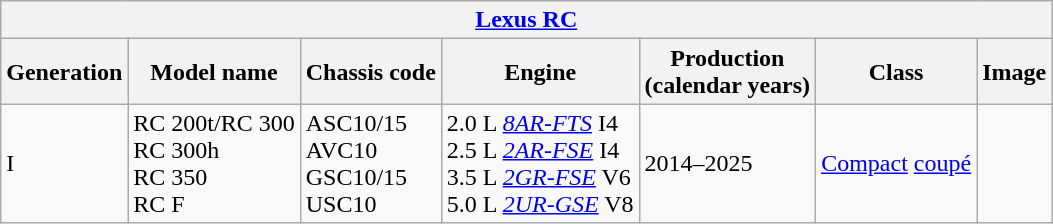<table class="wikitable collapsible" style="font-size:97% style="width:90%; text-align:center">
<tr>
<th colspan=7 align=left><a href='#'>Lexus RC</a></th>
</tr>
<tr>
<th>Generation</th>
<th>Model name</th>
<th>Chassis code</th>
<th>Engine</th>
<th>Production<br>(calendar years)</th>
<th>Class</th>
<th>Image</th>
</tr>
<tr>
<td>I</td>
<td>RC 200t/RC 300<br>RC 300h<br>RC 350<br>RC F</td>
<td>ASC10/15<br>AVC10<br>GSC10/15<br>USC10</td>
<td>2.0 L <em><a href='#'>8AR-FTS</a></em> I4<br>2.5 L <em><a href='#'>2AR-FSE</a></em> I4<br>3.5 L <em><a href='#'>2GR-FSE</a></em> V6<br>5.0 L <em><a href='#'>2UR-GSE</a></em> V8</td>
<td>2014–2025</td>
<td><a href='#'>Compact</a> <a href='#'>coupé</a></td>
<td></td>
</tr>
</table>
